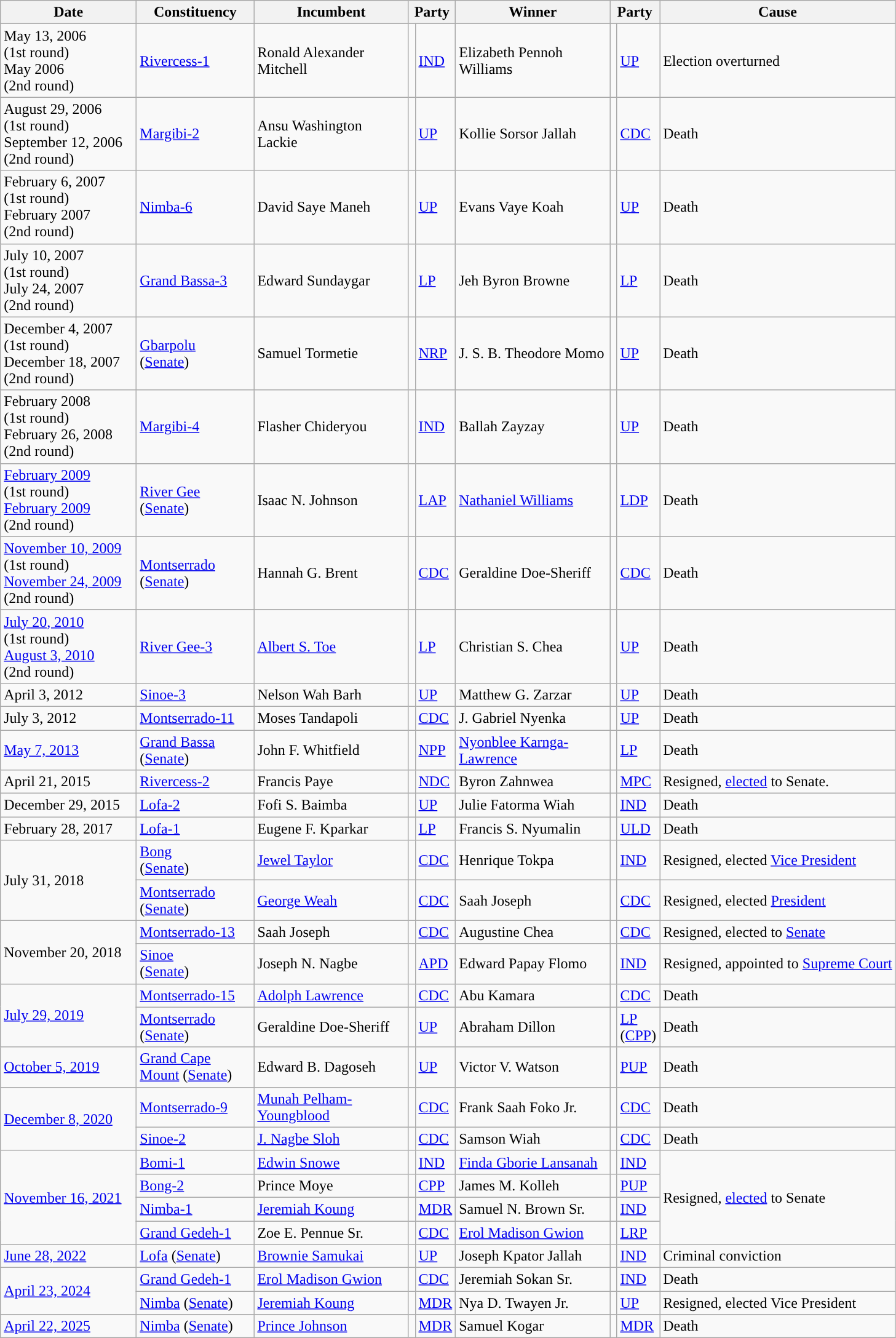<table class="wikitable">
<tr>
<th ! scope="col" width="140px">Date</th>
<th ! scope="col" width="120px">Constituency</th>
<th ! scope="col" width="160px">Incumbent</th>
<th ! scope="col" width="30px" colspan=2>Party</th>
<th ! scope="col" width="160px">Winner</th>
<th ! scope="col" width="30px" colspan=2>Party</th>
<th ! scope="col">Cause</th>
</tr>
<tr>
<td>May 13, 2006<br>(1st round)<br>May 2006<br>(2nd round)</td>
<td><a href='#'>Rivercess-1</a></td>
<td>Ronald Alexander Mitchell</td>
<td></td>
<td><a href='#'>IND</a></td>
<td>Elizabeth Pennoh Williams</td>
<td></td>
<td><a href='#'>UP</a></td>
<td>Election overturned</td>
</tr>
<tr>
<td>August 29, 2006<br>(1st round)<br>September 12, 2006<br>(2nd round)</td>
<td><a href='#'>Margibi-2</a></td>
<td>Ansu Washington Lackie</td>
<td></td>
<td><a href='#'>UP</a></td>
<td>Kollie Sorsor Jallah</td>
<td></td>
<td><a href='#'>CDC</a></td>
<td>Death</td>
</tr>
<tr>
<td>February 6, 2007<br>(1st round)<br>February 2007<br>(2nd round)</td>
<td><a href='#'>Nimba-6</a></td>
<td>David Saye Maneh</td>
<td></td>
<td><a href='#'>UP</a></td>
<td>Evans Vaye Koah</td>
<td></td>
<td><a href='#'>UP</a></td>
<td>Death</td>
</tr>
<tr>
<td>July 10, 2007<br>(1st round)<br>July 24, 2007<br>(2nd round)</td>
<td><a href='#'>Grand Bassa-3</a></td>
<td>Edward Sundaygar</td>
<td></td>
<td><a href='#'>LP</a></td>
<td>Jeh Byron Browne</td>
<td></td>
<td><a href='#'>LP</a></td>
<td>Death</td>
</tr>
<tr>
<td>December 4, 2007<br>(1st round)<br>December 18, 2007<br>(2nd round)</td>
<td><a href='#'>Gbarpolu</a><br>(<a href='#'>Senate</a>)</td>
<td>Samuel Tormetie</td>
<td></td>
<td><a href='#'>NRP</a></td>
<td>J. S. B. Theodore Momo</td>
<td></td>
<td><a href='#'>UP</a></td>
<td>Death</td>
</tr>
<tr>
<td>February 2008<br>(1st round)<br>February 26, 2008<br>(2nd round)</td>
<td><a href='#'>Margibi-4</a></td>
<td>Flasher Chideryou</td>
<td></td>
<td><a href='#'>IND</a></td>
<td>Ballah Zayzay</td>
<td></td>
<td><a href='#'>UP</a></td>
<td>Death</td>
</tr>
<tr>
<td><a href='#'>February 2009</a><br>(1st round)<br><a href='#'>February 2009</a><br>(2nd round)</td>
<td><a href='#'>River Gee</a><br>(<a href='#'>Senate</a>)</td>
<td>Isaac N. Johnson</td>
<td></td>
<td><a href='#'>LAP</a></td>
<td><a href='#'>Nathaniel Williams</a></td>
<td></td>
<td><a href='#'>LDP</a></td>
<td>Death</td>
</tr>
<tr>
<td><a href='#'>November 10, 2009</a><br>(1st round)<br><a href='#'>November 24, 2009</a><br>(2nd round)</td>
<td><a href='#'>Montserrado</a><br>(<a href='#'>Senate</a>)</td>
<td>Hannah G. Brent</td>
<td></td>
<td><a href='#'>CDC</a></td>
<td>Geraldine Doe-Sheriff</td>
<td></td>
<td><a href='#'>CDC</a></td>
<td>Death</td>
</tr>
<tr>
<td><a href='#'>July 20, 2010</a><br>(1st round)<br><a href='#'>August 3, 2010</a><br>(2nd round)</td>
<td><a href='#'>River Gee-3</a></td>
<td><a href='#'>Albert S. Toe</a></td>
<td></td>
<td><a href='#'>LP</a></td>
<td>Christian S. Chea</td>
<td></td>
<td><a href='#'>UP</a></td>
<td>Death</td>
</tr>
<tr>
<td>April 3, 2012</td>
<td><a href='#'>Sinoe-3</a></td>
<td>Nelson Wah Barh</td>
<td></td>
<td><a href='#'>UP</a></td>
<td>Matthew G. Zarzar</td>
<td></td>
<td><a href='#'>UP</a></td>
<td>Death</td>
</tr>
<tr>
<td>July 3, 2012</td>
<td><a href='#'>Montserrado-11</a></td>
<td>Moses Tandapoli</td>
<td></td>
<td><a href='#'>CDC</a></td>
<td>J. Gabriel Nyenka</td>
<td></td>
<td><a href='#'>UP</a></td>
<td>Death</td>
</tr>
<tr>
<td><a href='#'>May 7, 2013</a></td>
<td><a href='#'>Grand Bassa</a> (<a href='#'>Senate</a>)</td>
<td>John F. Whitfield</td>
<td></td>
<td><a href='#'>NPP</a></td>
<td><a href='#'>Nyonblee Karnga-Lawrence</a></td>
<td></td>
<td><a href='#'>LP</a></td>
<td>Death</td>
</tr>
<tr>
<td>April 21, 2015</td>
<td><a href='#'>Rivercess-2</a></td>
<td>Francis Paye</td>
<td></td>
<td><a href='#'>NDC</a></td>
<td>Byron Zahnwea</td>
<td></td>
<td><a href='#'>MPC</a></td>
<td>Resigned, <a href='#'>elected</a> to Senate.</td>
</tr>
<tr>
<td>December 29, 2015</td>
<td><a href='#'>Lofa-2</a></td>
<td>Fofi S. Baimba</td>
<td></td>
<td><a href='#'>UP</a></td>
<td>Julie Fatorma Wiah</td>
<td></td>
<td><a href='#'>IND</a></td>
<td>Death</td>
</tr>
<tr>
<td>February 28, 2017</td>
<td><a href='#'>Lofa-1</a></td>
<td>Eugene F. Kparkar</td>
<td></td>
<td><a href='#'>LP</a></td>
<td>Francis S. Nyumalin</td>
<td></td>
<td><a href='#'>ULD</a></td>
<td>Death</td>
</tr>
<tr>
<td rowspan=2>July 31, 2018</td>
<td><a href='#'>Bong</a><br>(<a href='#'>Senate</a>)</td>
<td><a href='#'>Jewel Taylor</a></td>
<td></td>
<td><a href='#'>CDC</a></td>
<td>Henrique Tokpa</td>
<td></td>
<td><a href='#'>IND</a></td>
<td>Resigned, elected <a href='#'>Vice President</a></td>
</tr>
<tr>
<td><a href='#'>Montserrado</a><br>(<a href='#'>Senate</a>)</td>
<td><a href='#'>George Weah</a></td>
<td></td>
<td><a href='#'>CDC</a></td>
<td>Saah Joseph</td>
<td></td>
<td><a href='#'>CDC</a></td>
<td>Resigned, elected <a href='#'>President</a></td>
</tr>
<tr>
<td rowspan=2>November 20, 2018</td>
<td><a href='#'>Montserrado-13</a></td>
<td>Saah Joseph</td>
<td></td>
<td><a href='#'>CDC</a></td>
<td>Augustine Chea</td>
<td></td>
<td><a href='#'>CDC</a></td>
<td>Resigned, elected to <a href='#'>Senate</a></td>
</tr>
<tr>
<td><a href='#'>Sinoe</a><br>(<a href='#'>Senate</a>)</td>
<td>Joseph N. Nagbe</td>
<td></td>
<td><a href='#'>APD</a></td>
<td>Edward Papay Flomo</td>
<td></td>
<td><a href='#'>IND</a></td>
<td>Resigned, appointed to <a href='#'>Supreme Court</a></td>
</tr>
<tr>
<td rowspan=2><a href='#'>July 29, 2019</a><br></td>
<td><a href='#'>Montserrado-15</a></td>
<td><a href='#'>Adolph Lawrence</a></td>
<td></td>
<td><a href='#'>CDC</a></td>
<td>Abu Kamara</td>
<td></td>
<td><a href='#'>CDC</a></td>
<td>Death</td>
</tr>
<tr>
<td><a href='#'>Montserrado</a><br>(<a href='#'>Senate</a>)</td>
<td>Geraldine Doe-Sheriff</td>
<td></td>
<td><a href='#'>UP</a></td>
<td>Abraham Dillon</td>
<td></td>
<td><a href='#'>LP</a><br>(<a href='#'>CPP</a>)</td>
<td>Death</td>
</tr>
<tr>
<td><a href='#'>October 5, 2019</a></td>
<td><a href='#'>Grand Cape Mount</a> (<a href='#'>Senate</a>)</td>
<td>Edward B. Dagoseh</td>
<td></td>
<td><a href='#'>UP</a></td>
<td>Victor V. Watson</td>
<td></td>
<td><a href='#'>PUP</a></td>
<td>Death</td>
</tr>
<tr>
<td rowspan=2><a href='#'>December 8, 2020</a></td>
<td><a href='#'>Montserrado-9</a></td>
<td><a href='#'>Munah Pelham-Youngblood</a></td>
<td></td>
<td><a href='#'>CDC</a></td>
<td>Frank Saah Foko Jr.</td>
<td></td>
<td><a href='#'>CDC</a></td>
<td>Death</td>
</tr>
<tr>
<td><a href='#'>Sinoe-2</a></td>
<td><a href='#'>J. Nagbe Sloh</a></td>
<td></td>
<td><a href='#'>CDC</a></td>
<td>Samson Wiah</td>
<td></td>
<td><a href='#'>CDC</a></td>
<td>Death</td>
</tr>
<tr>
<td rowspan=4><a href='#'>November 16, 2021</a></td>
<td><a href='#'>Bomi-1</a></td>
<td><a href='#'>Edwin Snowe</a></td>
<td></td>
<td><a href='#'>IND</a></td>
<td><a href='#'>Finda Gborie Lansanah</a></td>
<td></td>
<td><a href='#'>IND</a></td>
<td rowspan=4>Resigned, <a href='#'>elected</a> to Senate</td>
</tr>
<tr>
<td><a href='#'>Bong-2</a></td>
<td>Prince Moye</td>
<td></td>
<td><a href='#'>CPP</a></td>
<td>James M. Kolleh</td>
<td></td>
<td><a href='#'>PUP</a></td>
</tr>
<tr>
<td><a href='#'>Nimba-1</a></td>
<td><a href='#'>Jeremiah Koung</a></td>
<td></td>
<td><a href='#'>MDR</a></td>
<td>Samuel N. Brown Sr.</td>
<td></td>
<td><a href='#'>IND</a></td>
</tr>
<tr>
<td><a href='#'>Grand Gedeh-1</a></td>
<td>Zoe E. Pennue Sr.</td>
<td></td>
<td><a href='#'>CDC</a></td>
<td><a href='#'>Erol Madison Gwion</a></td>
<td></td>
<td><a href='#'>LRP</a></td>
</tr>
<tr>
<td><a href='#'>June 28, 2022</a></td>
<td><a href='#'>Lofa</a> (<a href='#'>Senate</a>)</td>
<td><a href='#'>Brownie Samukai</a></td>
<td></td>
<td><a href='#'>UP</a></td>
<td>Joseph Kpator Jallah</td>
<td></td>
<td><a href='#'>IND</a></td>
<td>Criminal conviction</td>
</tr>
<tr>
<td rowspan=2><a href='#'>April 23, 2024</a></td>
<td><a href='#'>Grand Gedeh-1</a></td>
<td><a href='#'>Erol Madison Gwion</a></td>
<td></td>
<td><a href='#'>CDC</a></td>
<td>Jeremiah Sokan Sr.</td>
<td></td>
<td><a href='#'>IND</a></td>
<td>Death</td>
</tr>
<tr>
<td><a href='#'>Nimba</a> (<a href='#'>Senate</a>)</td>
<td><a href='#'>Jeremiah Koung</a></td>
<td></td>
<td><a href='#'>MDR</a></td>
<td>Nya D. Twayen Jr.</td>
<td></td>
<td><a href='#'>UP</a></td>
<td>Resigned, elected Vice President</td>
</tr>
<tr>
<td><a href='#'>April 22, 2025</a></td>
<td><a href='#'>Nimba</a> (<a href='#'>Senate</a>)</td>
<td><a href='#'>Prince Johnson</a></td>
<td></td>
<td><a href='#'>MDR</a></td>
<td>Samuel Kogar</td>
<td></td>
<td><a href='#'>MDR</a></td>
<td>Death</td>
</tr>
</table>
